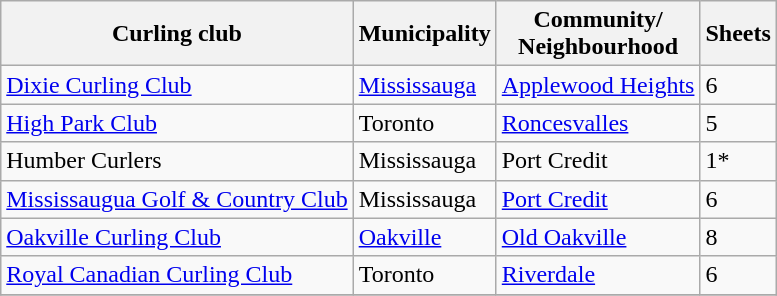<table class="wikitable">
<tr>
<th>Curling club</th>
<th>Municipality</th>
<th>Community/<br>Neighbourhood</th>
<th>Sheets</th>
</tr>
<tr>
<td><a href='#'>Dixie Curling Club</a></td>
<td><a href='#'>Mississauga</a></td>
<td><a href='#'>Applewood Heights</a></td>
<td>6</td>
</tr>
<tr>
<td><a href='#'>High Park Club</a></td>
<td>Toronto</td>
<td><a href='#'>Roncesvalles</a></td>
<td>5</td>
</tr>
<tr>
<td>Humber Curlers</td>
<td>Mississauga</td>
<td>Port Credit</td>
<td>1*</td>
</tr>
<tr>
<td><a href='#'>Mississaugua Golf & Country Club</a></td>
<td>Mississauga</td>
<td><a href='#'>Port Credit</a></td>
<td>6</td>
</tr>
<tr>
<td><a href='#'>Oakville Curling Club</a></td>
<td><a href='#'>Oakville</a></td>
<td><a href='#'>Old Oakville</a></td>
<td>8</td>
</tr>
<tr>
<td><a href='#'>Royal Canadian Curling Club</a></td>
<td>Toronto</td>
<td><a href='#'>Riverdale</a></td>
<td>6</td>
</tr>
<tr>
</tr>
</table>
